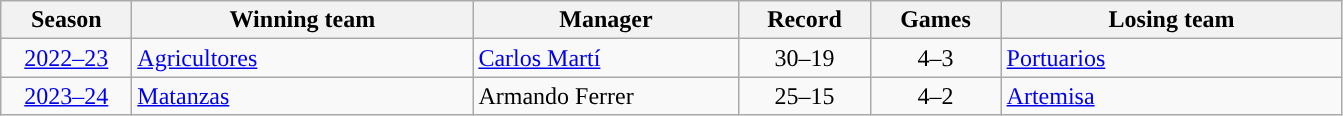<table class="wikitable sortable">
<tr>
<th width="80">Season</th>
<th width="220">Winning team</th>
<th width="170">Manager</th>
<th width="80">Record</th>
<th width="80">Games</th>
<th width="220">Losing team</th>
</tr>
<tr>
<td align="center"><a href='#'>2022–23</a></td>
<td><a href='#'>Agricultores</a><br></td>
<td><a href='#'>Carlos Martí</a></td>
<td align="center">30–19</td>
<td align="center">4–3</td>
<td><a href='#'>Portuarios</a><br></td>
</tr>
<tr>
<td align="center"><a href='#'>2023–24</a></td>
<td><a href='#'>Matanzas</a> </td>
<td>Armando Ferrer</td>
<td align="center">25–15</td>
<td align="center">4–2</td>
<td><a href='#'>Artemisa</a></td>
</tr>
</table>
